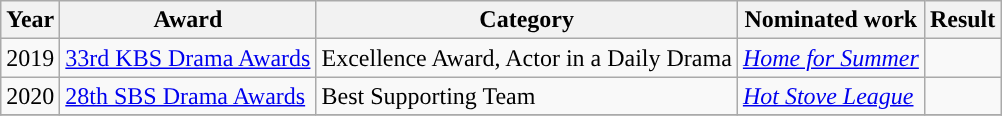<table class="wikitable sortable plainrowheaders">
<tr>
<th>Year</th>
<th>Award</th>
<th>Category</th>
<th>Nominated work</th>
<th>Result</th>
</tr>
<tr>
<td>2019</td>
<td><a href='#'>33rd KBS Drama Awards</a></td>
<td>Excellence Award, Actor in a Daily Drama</td>
<td><em><a href='#'>Home for Summer</a></em></td>
<td></td>
</tr>
<tr>
<td>2020</td>
<td><a href='#'>28th SBS Drama Awards</a></td>
<td>Best Supporting Team </td>
<td><em><a href='#'>Hot Stove League</a></em></td>
<td></td>
</tr>
<tr>
</tr>
</table>
